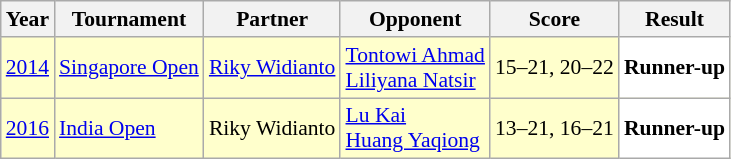<table class="sortable wikitable" style="font-size: 90%">
<tr>
<th>Year</th>
<th>Tournament</th>
<th>Partner</th>
<th>Opponent</th>
<th>Score</th>
<th>Result</th>
</tr>
<tr style="background:#FFFFCC">
<td align="center"><a href='#'>2014</a></td>
<td align="left"><a href='#'>Singapore Open</a></td>
<td align="left"> <a href='#'>Riky Widianto</a></td>
<td align="left"> <a href='#'>Tontowi Ahmad</a><br> <a href='#'>Liliyana Natsir</a></td>
<td align="left">15–21, 20–22</td>
<td style="text-align: left; background:white"> <strong>Runner-up</strong></td>
</tr>
<tr style="background:#FFFFCC">
<td align="center"><a href='#'>2016</a></td>
<td align="left"><a href='#'>India Open</a></td>
<td align="left"> Riky Widianto</td>
<td align="left"> <a href='#'>Lu Kai</a><br> <a href='#'>Huang Yaqiong</a></td>
<td align="left">13–21, 16–21</td>
<td style="text-align:left; background:white"> <strong>Runner-up</strong></td>
</tr>
</table>
